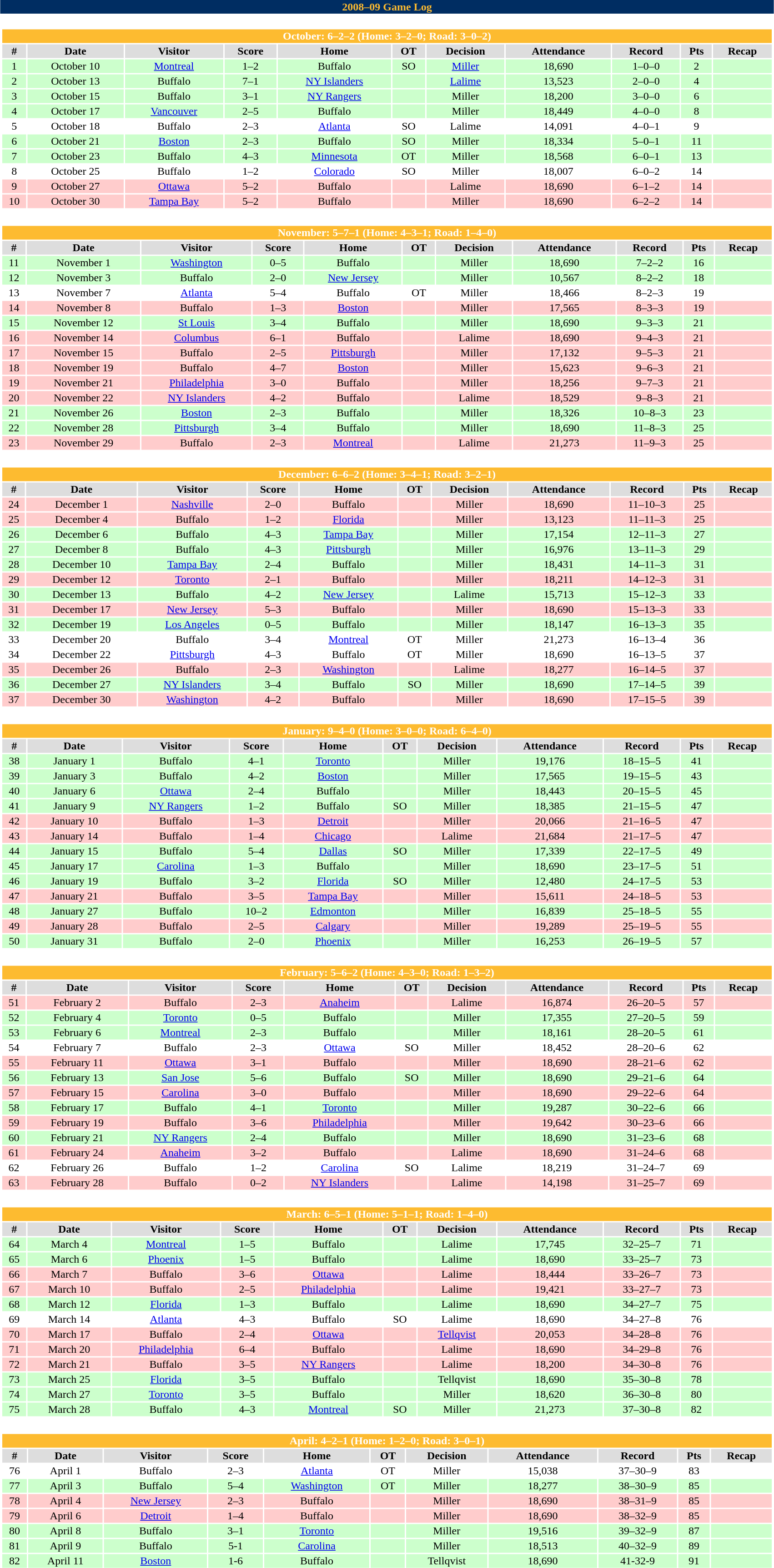<table class="toccolours" width=90% style="clear:both; margin:1.5em auto; text-align:center;">
<tr>
<th colspan=11 style="background:#002D62; color:#FDBB30;">2008–09 Game Log</th>
</tr>
<tr>
<td colspan=11><br><table class="toccolours collapsible collapsed" width=100%>
<tr>
<th colspan=11 style="background:#FDBB30; color:#FFFFFF;">October: 6–2–2 (Home: 3–2–0; Road: 3–0–2)</th>
</tr>
<tr align="center" bgcolor="#dddddd">
<td><strong>#</strong></td>
<td><strong>Date</strong></td>
<td><strong>Visitor</strong></td>
<td><strong>Score</strong></td>
<td><strong>Home</strong></td>
<td><strong>OT</strong></td>
<td><strong>Decision</strong></td>
<td><strong>Attendance</strong></td>
<td><strong>Record</strong></td>
<td><strong>Pts</strong></td>
<td><strong>Recap</strong></td>
</tr>
<tr align="center" bgcolor="#ccffcc">
<td>1</td>
<td>October 10</td>
<td><a href='#'>Montreal</a></td>
<td>1–2</td>
<td>Buffalo</td>
<td>SO</td>
<td><a href='#'>Miller</a></td>
<td>18,690</td>
<td>1–0–0</td>
<td>2</td>
<td></td>
</tr>
<tr align="center" bgcolor="#ccffcc">
<td>2</td>
<td>October 13</td>
<td>Buffalo</td>
<td>7–1</td>
<td><a href='#'>NY Islanders</a></td>
<td></td>
<td><a href='#'>Lalime</a></td>
<td>13,523</td>
<td>2–0–0</td>
<td>4</td>
<td></td>
</tr>
<tr align="center" bgcolor="#ccffcc">
<td>3</td>
<td>October 15</td>
<td>Buffalo</td>
<td>3–1</td>
<td><a href='#'>NY Rangers</a></td>
<td></td>
<td>Miller</td>
<td>18,200</td>
<td>3–0–0</td>
<td>6</td>
<td></td>
</tr>
<tr align="center" bgcolor="#ccffcc">
<td>4</td>
<td>October 17</td>
<td><a href='#'>Vancouver</a></td>
<td>2–5</td>
<td>Buffalo</td>
<td></td>
<td>Miller</td>
<td>18,449</td>
<td>4–0–0</td>
<td>8</td>
<td></td>
</tr>
<tr align="center" bgcolor="#ffffff">
<td>5</td>
<td>October 18</td>
<td>Buffalo</td>
<td>2–3</td>
<td><a href='#'>Atlanta</a></td>
<td>SO</td>
<td>Lalime</td>
<td>14,091</td>
<td>4–0–1</td>
<td>9</td>
<td></td>
</tr>
<tr align="center" bgcolor="#ccffcc">
<td>6</td>
<td>October 21</td>
<td><a href='#'>Boston</a></td>
<td>2–3</td>
<td>Buffalo</td>
<td>SO</td>
<td>Miller</td>
<td>18,334</td>
<td>5–0–1</td>
<td>11</td>
<td></td>
</tr>
<tr align="center" bgcolor="#ccffcc">
<td>7</td>
<td>October 23</td>
<td>Buffalo</td>
<td>4–3</td>
<td><a href='#'>Minnesota</a></td>
<td>OT</td>
<td>Miller</td>
<td>18,568</td>
<td>6–0–1</td>
<td>13</td>
<td></td>
</tr>
<tr align="center" bgcolor="#ffffff">
<td>8</td>
<td>October 25</td>
<td>Buffalo</td>
<td>1–2</td>
<td><a href='#'>Colorado</a></td>
<td>SO</td>
<td>Miller</td>
<td>18,007</td>
<td>6–0–2</td>
<td>14</td>
<td></td>
</tr>
<tr align="center" bgcolor="#ffcccc">
<td>9</td>
<td>October 27</td>
<td><a href='#'>Ottawa</a></td>
<td>5–2</td>
<td>Buffalo</td>
<td></td>
<td>Lalime</td>
<td>18,690</td>
<td>6–1–2</td>
<td>14</td>
<td></td>
</tr>
<tr align="center" bgcolor="#ffcccc">
<td>10</td>
<td>October 30</td>
<td><a href='#'>Tampa Bay</a></td>
<td>5–2</td>
<td>Buffalo</td>
<td></td>
<td>Miller</td>
<td>18,690</td>
<td>6–2–2</td>
<td>14</td>
<td></td>
</tr>
</table>
</td>
</tr>
<tr>
<td colspan=11><br><table class="toccolours collapsible collapsed" width=100%>
<tr>
<th colspan=11 style="background:#FDBB30; color:#FFFFFF;">November: 5–7–1 (Home: 4–3–1; Road: 1–4–0)</th>
</tr>
<tr align="center" bgcolor="#dddddd">
<td><strong>#</strong></td>
<td><strong>Date</strong></td>
<td><strong>Visitor</strong></td>
<td><strong>Score</strong></td>
<td><strong>Home</strong></td>
<td><strong>OT</strong></td>
<td><strong>Decision</strong></td>
<td><strong>Attendance</strong></td>
<td><strong>Record</strong></td>
<td><strong>Pts</strong></td>
<td><strong>Recap</strong></td>
</tr>
<tr align="center" bgcolor="#ccffcc">
<td>11</td>
<td>November 1</td>
<td><a href='#'>Washington</a></td>
<td>0–5</td>
<td>Buffalo</td>
<td></td>
<td>Miller</td>
<td>18,690</td>
<td>7–2–2</td>
<td>16</td>
<td></td>
</tr>
<tr align="center" bgcolor="#ccffcc">
<td>12</td>
<td>November 3</td>
<td>Buffalo</td>
<td>2–0</td>
<td><a href='#'>New Jersey</a></td>
<td></td>
<td>Miller</td>
<td>10,567</td>
<td>8–2–2</td>
<td>18</td>
<td></td>
</tr>
<tr align="center" bgcolor="#ffffff">
<td>13</td>
<td>November 7</td>
<td><a href='#'>Atlanta</a></td>
<td>5–4</td>
<td>Buffalo</td>
<td>OT</td>
<td>Miller</td>
<td>18,466</td>
<td>8–2–3</td>
<td>19</td>
<td></td>
</tr>
<tr align="center" bgcolor="#ffcccc">
<td>14</td>
<td>November 8</td>
<td>Buffalo</td>
<td>1–3</td>
<td><a href='#'>Boston</a></td>
<td></td>
<td>Miller</td>
<td>17,565</td>
<td>8–3–3</td>
<td>19</td>
<td></td>
</tr>
<tr align="center" bgcolor="#ccffcc">
<td>15</td>
<td>November 12</td>
<td><a href='#'>St Louis</a></td>
<td>3–4</td>
<td>Buffalo</td>
<td></td>
<td>Miller</td>
<td>18,690</td>
<td>9–3–3</td>
<td>21</td>
<td></td>
</tr>
<tr align="center" bgcolor="#ffcccc">
<td>16</td>
<td>November 14</td>
<td><a href='#'>Columbus</a></td>
<td>6–1</td>
<td>Buffalo</td>
<td></td>
<td>Lalime</td>
<td>18,690</td>
<td>9–4–3</td>
<td>21</td>
<td></td>
</tr>
<tr align="center" bgcolor="#ffcccc">
<td>17</td>
<td>November 15</td>
<td>Buffalo</td>
<td>2–5</td>
<td><a href='#'>Pittsburgh</a></td>
<td></td>
<td>Miller</td>
<td>17,132</td>
<td>9–5–3</td>
<td>21</td>
<td></td>
</tr>
<tr align="center" bgcolor="#ffcccc">
<td>18</td>
<td>November 19</td>
<td>Buffalo</td>
<td>4–7</td>
<td><a href='#'>Boston</a></td>
<td></td>
<td>Miller</td>
<td>15,623</td>
<td>9–6–3</td>
<td>21</td>
<td></td>
</tr>
<tr align="center" bgcolor="#ffcccc">
<td>19</td>
<td>November 21</td>
<td><a href='#'>Philadelphia</a></td>
<td>3–0</td>
<td>Buffalo</td>
<td></td>
<td>Miller</td>
<td>18,256</td>
<td>9–7–3</td>
<td>21</td>
<td></td>
</tr>
<tr align="center" bgcolor="#ffcccc">
<td>20</td>
<td>November 22</td>
<td><a href='#'>NY Islanders</a></td>
<td>4–2</td>
<td>Buffalo</td>
<td></td>
<td>Lalime</td>
<td>18,529</td>
<td>9–8–3</td>
<td>21</td>
<td></td>
</tr>
<tr align="center" bgcolor="#ccffcc">
<td>21</td>
<td>November 26</td>
<td><a href='#'>Boston</a></td>
<td>2–3</td>
<td>Buffalo</td>
<td></td>
<td>Miller</td>
<td>18,326</td>
<td>10–8–3</td>
<td>23</td>
<td></td>
</tr>
<tr align="center" bgcolor="#ccffcc">
<td>22</td>
<td>November 28</td>
<td><a href='#'>Pittsburgh</a></td>
<td>3–4</td>
<td>Buffalo</td>
<td></td>
<td>Miller</td>
<td>18,690</td>
<td>11–8–3</td>
<td>25</td>
<td></td>
</tr>
<tr align="center" bgcolor="#ffcccc">
<td>23</td>
<td>November 29</td>
<td>Buffalo</td>
<td>2–3</td>
<td><a href='#'>Montreal</a></td>
<td></td>
<td>Lalime</td>
<td>21,273</td>
<td>11–9–3</td>
<td>25</td>
<td></td>
</tr>
</table>
</td>
</tr>
<tr>
<td colspan=11><br><table class="toccolours collapsible collapsed" width=100%>
<tr>
<th colspan=11 style="background:#FDBB30; color:#FFFFFF;">December: 6–6–2 (Home: 3–4–1; Road: 3–2–1)</th>
</tr>
<tr align="center" bgcolor="#dddddd">
<td><strong>#</strong></td>
<td><strong>Date</strong></td>
<td><strong>Visitor</strong></td>
<td><strong>Score</strong></td>
<td><strong>Home</strong></td>
<td><strong>OT</strong></td>
<td><strong>Decision</strong></td>
<td><strong>Attendance</strong></td>
<td><strong>Record</strong></td>
<td><strong>Pts</strong></td>
<td><strong>Recap</strong></td>
</tr>
<tr align="center" bgcolor="#ffcccc">
<td>24</td>
<td>December 1</td>
<td><a href='#'>Nashville</a></td>
<td>2–0</td>
<td>Buffalo</td>
<td></td>
<td>Miller</td>
<td>18,690</td>
<td>11–10–3</td>
<td>25</td>
<td></td>
</tr>
<tr align="center" bgcolor="#ffcccc">
<td>25</td>
<td>December 4</td>
<td>Buffalo</td>
<td>1–2</td>
<td><a href='#'>Florida</a></td>
<td></td>
<td>Miller</td>
<td>13,123</td>
<td>11–11–3</td>
<td>25</td>
<td></td>
</tr>
<tr align="center" bgcolor="#ccffcc">
<td>26</td>
<td>December 6</td>
<td>Buffalo</td>
<td>4–3</td>
<td><a href='#'>Tampa Bay</a></td>
<td></td>
<td>Miller</td>
<td>17,154</td>
<td>12–11–3</td>
<td>27</td>
<td></td>
</tr>
<tr align="center" bgcolor="#ccffcc">
<td>27</td>
<td>December 8</td>
<td>Buffalo</td>
<td>4–3</td>
<td><a href='#'>Pittsburgh</a></td>
<td></td>
<td>Miller</td>
<td>16,976</td>
<td>13–11–3</td>
<td>29</td>
<td></td>
</tr>
<tr align="center" bgcolor="#ccffcc">
<td>28</td>
<td>December 10</td>
<td><a href='#'>Tampa Bay</a></td>
<td>2–4</td>
<td>Buffalo</td>
<td></td>
<td>Miller</td>
<td>18,431</td>
<td>14–11–3</td>
<td>31</td>
<td></td>
</tr>
<tr align="center" bgcolor="#ffcccc">
<td>29</td>
<td>December 12</td>
<td><a href='#'>Toronto</a></td>
<td>2–1</td>
<td>Buffalo</td>
<td></td>
<td>Miller</td>
<td>18,211</td>
<td>14–12–3</td>
<td>31</td>
<td></td>
</tr>
<tr align="center" bgcolor="#ccffcc">
<td>30</td>
<td>December 13</td>
<td>Buffalo</td>
<td>4–2</td>
<td><a href='#'>New Jersey</a></td>
<td></td>
<td>Lalime</td>
<td>15,713</td>
<td>15–12–3</td>
<td>33</td>
<td></td>
</tr>
<tr align="center" bgcolor="#ffcccc">
<td>31</td>
<td>December 17</td>
<td><a href='#'>New Jersey</a></td>
<td>5–3</td>
<td>Buffalo</td>
<td></td>
<td>Miller</td>
<td>18,690</td>
<td>15–13–3</td>
<td>33</td>
<td></td>
</tr>
<tr align="center" bgcolor="#ccffcc">
<td>32</td>
<td>December 19</td>
<td><a href='#'>Los Angeles</a></td>
<td>0–5</td>
<td>Buffalo</td>
<td></td>
<td>Miller</td>
<td>18,147</td>
<td>16–13–3</td>
<td>35</td>
<td></td>
</tr>
<tr align="center" bgcolor="#ffffff">
<td>33</td>
<td>December 20</td>
<td>Buffalo</td>
<td>3–4</td>
<td><a href='#'>Montreal</a></td>
<td>OT</td>
<td>Miller</td>
<td>21,273</td>
<td>16–13–4</td>
<td>36</td>
<td></td>
</tr>
<tr align="center" bgcolor="#ffffff">
<td>34</td>
<td>December 22</td>
<td><a href='#'>Pittsburgh</a></td>
<td>4–3</td>
<td>Buffalo</td>
<td>OT</td>
<td>Miller</td>
<td>18,690</td>
<td>16–13–5</td>
<td>37</td>
<td></td>
</tr>
<tr align="center" bgcolor="#ffcccc">
<td>35</td>
<td>December 26</td>
<td>Buffalo</td>
<td>2–3</td>
<td><a href='#'>Washington</a></td>
<td></td>
<td>Lalime</td>
<td>18,277</td>
<td>16–14–5</td>
<td>37</td>
<td></td>
</tr>
<tr align="center" bgcolor="#ccffcc">
<td>36</td>
<td>December 27</td>
<td><a href='#'>NY Islanders</a></td>
<td>3–4</td>
<td>Buffalo</td>
<td>SO</td>
<td>Miller</td>
<td>18,690</td>
<td>17–14–5</td>
<td>39</td>
<td></td>
</tr>
<tr align="center" bgcolor="#ffcccc">
<td>37</td>
<td>December 30</td>
<td><a href='#'>Washington</a></td>
<td>4–2</td>
<td>Buffalo</td>
<td></td>
<td>Miller</td>
<td>18,690</td>
<td>17–15–5</td>
<td>39</td>
<td></td>
</tr>
</table>
</td>
</tr>
<tr>
<td colspan=11><br><table class="toccolours collapsible collapsed" width=100%>
<tr>
<th colspan=11 style="background:#FDBB30; color:#FFFFFF;">January: 9–4–0 (Home: 3–0–0; Road: 6–4–0)</th>
</tr>
<tr align="center" bgcolor="#dddddd">
<td><strong>#</strong></td>
<td><strong>Date</strong></td>
<td><strong>Visitor</strong></td>
<td><strong>Score</strong></td>
<td><strong>Home</strong></td>
<td><strong>OT</strong></td>
<td><strong>Decision</strong></td>
<td><strong>Attendance</strong></td>
<td><strong>Record</strong></td>
<td><strong>Pts</strong></td>
<td><strong>Recap</strong></td>
</tr>
<tr align="center" bgcolor="#ccffcc">
<td>38</td>
<td>January 1</td>
<td>Buffalo</td>
<td>4–1</td>
<td><a href='#'>Toronto</a></td>
<td></td>
<td>Miller</td>
<td>19,176</td>
<td>18–15–5</td>
<td>41</td>
<td></td>
</tr>
<tr align="center" bgcolor="#ccffcc">
<td>39</td>
<td>January 3</td>
<td>Buffalo</td>
<td>4–2</td>
<td><a href='#'>Boston</a></td>
<td></td>
<td>Miller</td>
<td>17,565</td>
<td>19–15–5</td>
<td>43</td>
<td></td>
</tr>
<tr align="center" bgcolor="#ccffcc">
<td>40</td>
<td>January 6</td>
<td><a href='#'>Ottawa</a></td>
<td>2–4</td>
<td>Buffalo</td>
<td></td>
<td>Miller</td>
<td>18,443</td>
<td>20–15–5</td>
<td>45</td>
<td></td>
</tr>
<tr align="center" bgcolor="#ccffcc">
<td>41</td>
<td>January 9</td>
<td><a href='#'>NY Rangers</a></td>
<td>1–2</td>
<td>Buffalo</td>
<td>SO</td>
<td>Miller</td>
<td>18,385</td>
<td>21–15–5</td>
<td>47</td>
<td></td>
</tr>
<tr align="center" bgcolor="#ffcccc">
<td>42</td>
<td>January 10</td>
<td>Buffalo</td>
<td>1–3</td>
<td><a href='#'>Detroit</a></td>
<td></td>
<td>Miller</td>
<td>20,066</td>
<td>21–16–5</td>
<td>47</td>
<td></td>
</tr>
<tr align="center" bgcolor="#ffcccc">
<td>43</td>
<td>January 14</td>
<td>Buffalo</td>
<td>1–4</td>
<td><a href='#'>Chicago</a></td>
<td></td>
<td>Lalime</td>
<td>21,684</td>
<td>21–17–5</td>
<td>47</td>
<td></td>
</tr>
<tr align="center" bgcolor="#ccffcc">
<td>44</td>
<td>January 15</td>
<td>Buffalo</td>
<td>5–4</td>
<td><a href='#'>Dallas</a></td>
<td>SO</td>
<td>Miller</td>
<td>17,339</td>
<td>22–17–5</td>
<td>49</td>
<td></td>
</tr>
<tr align="center" bgcolor="#ccffcc">
<td>45</td>
<td>January 17</td>
<td><a href='#'>Carolina</a></td>
<td>1–3</td>
<td>Buffalo</td>
<td></td>
<td>Miller</td>
<td>18,690</td>
<td>23–17–5</td>
<td>51</td>
<td></td>
</tr>
<tr align="center" bgcolor="#ccffcc">
<td>46</td>
<td>January 19</td>
<td>Buffalo</td>
<td>3–2</td>
<td><a href='#'>Florida</a></td>
<td>SO</td>
<td>Miller</td>
<td>12,480</td>
<td>24–17–5</td>
<td>53</td>
<td></td>
</tr>
<tr align="center" bgcolor="#ffcccc">
<td>47</td>
<td>January 21</td>
<td>Buffalo</td>
<td>3–5</td>
<td><a href='#'>Tampa Bay</a></td>
<td></td>
<td>Miller</td>
<td>15,611</td>
<td>24–18–5</td>
<td>53</td>
<td></td>
</tr>
<tr align="center" bgcolor="#ccffcc">
<td>48</td>
<td>January 27</td>
<td>Buffalo</td>
<td>10–2</td>
<td><a href='#'>Edmonton</a></td>
<td></td>
<td>Miller</td>
<td>16,839</td>
<td>25–18–5</td>
<td>55</td>
<td></td>
</tr>
<tr align="center" bgcolor="#ffcccc">
<td>49</td>
<td>January 28</td>
<td>Buffalo</td>
<td>2–5</td>
<td><a href='#'>Calgary</a></td>
<td></td>
<td>Miller</td>
<td>19,289</td>
<td>25–19–5</td>
<td>55</td>
<td></td>
</tr>
<tr align="center" bgcolor="#ccffcc">
<td>50</td>
<td>January 31</td>
<td>Buffalo</td>
<td>2–0</td>
<td><a href='#'>Phoenix</a></td>
<td></td>
<td>Miller</td>
<td>16,253</td>
<td>26–19–5</td>
<td>57</td>
<td></td>
</tr>
</table>
</td>
</tr>
<tr>
<td colspan=11><br><table class="toccolours collapsible collapsed" width=100%>
<tr>
<th colspan=11 style="background:#FDBB30; color:#FFFFFF;">February: 5–6–2 (Home: 4–3–0; Road: 1–3–2)</th>
</tr>
<tr align="center" bgcolor="#dddddd">
<td><strong>#</strong></td>
<td><strong>Date</strong></td>
<td><strong>Visitor</strong></td>
<td><strong>Score</strong></td>
<td><strong>Home</strong></td>
<td><strong>OT</strong></td>
<td><strong>Decision</strong></td>
<td><strong>Attendance</strong></td>
<td><strong>Record</strong></td>
<td><strong>Pts</strong></td>
<td><strong>Recap</strong></td>
</tr>
<tr align="center" bgcolor="#ffcccc">
<td>51</td>
<td>February 2</td>
<td>Buffalo</td>
<td>2–3</td>
<td><a href='#'>Anaheim</a></td>
<td></td>
<td>Lalime</td>
<td>16,874</td>
<td>26–20–5</td>
<td>57</td>
<td></td>
</tr>
<tr align="center" bgcolor="#ccffcc">
<td>52</td>
<td>February 4</td>
<td><a href='#'>Toronto</a></td>
<td>0–5</td>
<td>Buffalo</td>
<td></td>
<td>Miller</td>
<td>17,355</td>
<td>27–20–5</td>
<td>59</td>
<td></td>
</tr>
<tr align="center" bgcolor="#ccffcc">
<td>53</td>
<td>February 6</td>
<td><a href='#'>Montreal</a></td>
<td>2–3</td>
<td>Buffalo</td>
<td></td>
<td>Miller</td>
<td>18,161</td>
<td>28–20–5</td>
<td>61</td>
<td></td>
</tr>
<tr align="center" bgcolor="#ffffff">
<td>54</td>
<td>February 7</td>
<td>Buffalo</td>
<td>2–3</td>
<td><a href='#'>Ottawa</a></td>
<td>SO</td>
<td>Miller</td>
<td>18,452</td>
<td>28–20–6</td>
<td>62</td>
<td></td>
</tr>
<tr align="center" bgcolor="#ffcccc">
<td>55</td>
<td>February 11</td>
<td><a href='#'>Ottawa</a></td>
<td>3–1</td>
<td>Buffalo</td>
<td></td>
<td>Miller</td>
<td>18,690</td>
<td>28–21–6</td>
<td>62</td>
<td></td>
</tr>
<tr align="center" bgcolor="#ccffcc">
<td>56</td>
<td>February 13</td>
<td><a href='#'>San Jose</a></td>
<td>5–6</td>
<td>Buffalo</td>
<td>SO</td>
<td>Miller</td>
<td>18,690</td>
<td>29–21–6</td>
<td>64</td>
<td></td>
</tr>
<tr align="center" bgcolor="#ffcccc">
<td>57</td>
<td>February 15</td>
<td><a href='#'>Carolina</a></td>
<td>3–0</td>
<td>Buffalo</td>
<td></td>
<td>Miller</td>
<td>18,690</td>
<td>29–22–6</td>
<td>64</td>
<td></td>
</tr>
<tr align="center" bgcolor="#ccffcc">
<td>58</td>
<td>February 17</td>
<td>Buffalo</td>
<td>4–1</td>
<td><a href='#'>Toronto</a></td>
<td></td>
<td>Miller</td>
<td>19,287</td>
<td>30–22–6</td>
<td>66</td>
<td></td>
</tr>
<tr align="center" bgcolor="#ffcccc">
<td>59</td>
<td>February 19</td>
<td>Buffalo</td>
<td>3–6</td>
<td><a href='#'>Philadelphia</a></td>
<td></td>
<td>Miller</td>
<td>19,642</td>
<td>30–23–6</td>
<td>66</td>
<td></td>
</tr>
<tr align="center" bgcolor="#ccffcc">
<td>60</td>
<td>February 21</td>
<td><a href='#'>NY Rangers</a></td>
<td>2–4</td>
<td>Buffalo</td>
<td></td>
<td>Miller</td>
<td>18,690</td>
<td>31–23–6</td>
<td>68</td>
<td></td>
</tr>
<tr align="center" bgcolor="#ffcccc">
<td>61</td>
<td>February 24</td>
<td><a href='#'>Anaheim</a></td>
<td>3–2</td>
<td>Buffalo</td>
<td></td>
<td>Lalime</td>
<td>18,690</td>
<td>31–24–6</td>
<td>68</td>
<td></td>
</tr>
<tr align="center" bgcolor="#ffffff">
<td>62</td>
<td>February 26</td>
<td>Buffalo</td>
<td>1–2</td>
<td><a href='#'>Carolina</a></td>
<td>SO</td>
<td>Lalime</td>
<td>18,219</td>
<td>31–24–7</td>
<td>69</td>
<td></td>
</tr>
<tr align="center" bgcolor="#ffcccc">
<td>63</td>
<td>February 28</td>
<td>Buffalo</td>
<td>0–2</td>
<td><a href='#'>NY Islanders</a></td>
<td></td>
<td>Lalime</td>
<td>14,198</td>
<td>31–25–7</td>
<td>69</td>
<td></td>
</tr>
</table>
</td>
</tr>
<tr>
<td colspan=11><br><table class="toccolours collapsible collapsed" width=100%>
<tr>
<th colspan=11 style="background:#FDBB30; color:#FFFFFF;">March: 6–5–1 (Home: 5–1–1; Road: 1–4–0)</th>
</tr>
<tr align="center" bgcolor="#dddddd">
<td><strong>#</strong></td>
<td><strong>Date</strong></td>
<td><strong>Visitor</strong></td>
<td><strong>Score</strong></td>
<td><strong>Home</strong></td>
<td><strong>OT</strong></td>
<td><strong>Decision</strong></td>
<td><strong>Attendance</strong></td>
<td><strong>Record</strong></td>
<td><strong>Pts</strong></td>
<td><strong>Recap</strong></td>
</tr>
<tr align="center" bgcolor="#ccffcc">
<td>64</td>
<td>March 4</td>
<td><a href='#'>Montreal</a></td>
<td>1–5</td>
<td>Buffalo</td>
<td></td>
<td>Lalime</td>
<td>17,745</td>
<td>32–25–7</td>
<td>71</td>
<td></td>
</tr>
<tr align="center" bgcolor="#ccffcc">
<td>65</td>
<td>March 6</td>
<td><a href='#'>Phoenix</a></td>
<td>1–5</td>
<td>Buffalo</td>
<td></td>
<td>Lalime</td>
<td>18,690</td>
<td>33–25–7</td>
<td>73</td>
<td></td>
</tr>
<tr align="center" bgcolor="#ffcccc">
<td>66</td>
<td>March 7</td>
<td>Buffalo</td>
<td>3–6</td>
<td><a href='#'>Ottawa</a></td>
<td></td>
<td>Lalime</td>
<td>18,444</td>
<td>33–26–7</td>
<td>73</td>
<td></td>
</tr>
<tr align="center" bgcolor="#ffcccc">
<td>67</td>
<td>March 10</td>
<td>Buffalo</td>
<td>2–5</td>
<td><a href='#'>Philadelphia</a></td>
<td></td>
<td>Lalime</td>
<td>19,421</td>
<td>33–27–7</td>
<td>73</td>
<td></td>
</tr>
<tr align="center" bgcolor="#ccffcc">
<td>68</td>
<td>March 12</td>
<td><a href='#'>Florida</a></td>
<td>1–3</td>
<td>Buffalo</td>
<td></td>
<td>Lalime</td>
<td>18,690</td>
<td>34–27–7</td>
<td>75</td>
<td></td>
</tr>
<tr align="center" bgcolor="#ffffff">
<td>69</td>
<td>March 14</td>
<td><a href='#'>Atlanta</a></td>
<td>4–3</td>
<td>Buffalo</td>
<td>SO</td>
<td>Lalime</td>
<td>18,690</td>
<td>34–27–8</td>
<td>76</td>
<td></td>
</tr>
<tr align="center" bgcolor="#ffcccc">
<td>70</td>
<td>March 17</td>
<td>Buffalo</td>
<td>2–4</td>
<td><a href='#'>Ottawa</a></td>
<td></td>
<td><a href='#'>Tellqvist</a></td>
<td>20,053</td>
<td>34–28–8</td>
<td>76</td>
<td></td>
</tr>
<tr align="center" bgcolor="#ffcccc">
<td>71</td>
<td>March 20</td>
<td><a href='#'>Philadelphia</a></td>
<td>6–4</td>
<td>Buffalo</td>
<td></td>
<td>Lalime</td>
<td>18,690</td>
<td>34–29–8</td>
<td>76</td>
<td></td>
</tr>
<tr align="center" bgcolor="#ffcccc">
<td>72</td>
<td>March 21</td>
<td>Buffalo</td>
<td>3–5</td>
<td><a href='#'>NY Rangers</a></td>
<td></td>
<td>Lalime</td>
<td>18,200</td>
<td>34–30–8</td>
<td>76</td>
<td></td>
</tr>
<tr align="center" bgcolor="#ccffcc">
<td>73</td>
<td>March 25</td>
<td><a href='#'>Florida</a></td>
<td>3–5</td>
<td>Buffalo</td>
<td></td>
<td>Tellqvist</td>
<td>18,690</td>
<td>35–30–8</td>
<td>78</td>
<td></td>
</tr>
<tr align="center" bgcolor="#ccffcc">
<td>74</td>
<td>March 27</td>
<td><a href='#'>Toronto</a></td>
<td>3–5</td>
<td>Buffalo</td>
<td></td>
<td>Miller</td>
<td>18,620</td>
<td>36–30–8</td>
<td>80</td>
<td></td>
</tr>
<tr align="center" bgcolor="#ccffcc">
<td>75</td>
<td>March 28</td>
<td>Buffalo</td>
<td>4–3</td>
<td><a href='#'>Montreal</a></td>
<td>SO</td>
<td>Miller</td>
<td>21,273</td>
<td>37–30–8</td>
<td>82</td>
<td></td>
</tr>
</table>
</td>
</tr>
<tr>
<td colspan=11><br><table class="toccolours collapsible collapsed" width=100%>
<tr>
<th colspan=11 style="background:#FDBB30; color:#FFFFFF;">April: 4–2–1 (Home: 1–2–0; Road: 3–0–1)</th>
</tr>
<tr align="center" bgcolor="#dddddd">
<td><strong>#</strong></td>
<td><strong>Date</strong></td>
<td><strong>Visitor</strong></td>
<td><strong>Score</strong></td>
<td><strong>Home</strong></td>
<td><strong>OT</strong></td>
<td><strong>Decision</strong></td>
<td><strong>Attendance</strong></td>
<td><strong>Record</strong></td>
<td><strong>Pts</strong></td>
<td><strong>Recap</strong></td>
</tr>
<tr align="center" bgcolor="#ffffff">
<td>76</td>
<td>April 1</td>
<td>Buffalo</td>
<td>2–3</td>
<td><a href='#'>Atlanta</a></td>
<td>OT</td>
<td>Miller</td>
<td>15,038</td>
<td>37–30–9</td>
<td>83</td>
<td></td>
</tr>
<tr align="center" bgcolor="#ccffcc">
<td>77</td>
<td>April 3</td>
<td>Buffalo</td>
<td>5–4</td>
<td><a href='#'>Washington</a></td>
<td>OT</td>
<td>Miller</td>
<td>18,277</td>
<td>38–30–9</td>
<td>85</td>
<td></td>
</tr>
<tr align="center" bgcolor="#ffcccc">
<td>78</td>
<td>April 4</td>
<td><a href='#'>New Jersey</a></td>
<td>2–3</td>
<td>Buffalo</td>
<td></td>
<td>Miller</td>
<td>18,690</td>
<td>38–31–9</td>
<td>85</td>
<td></td>
</tr>
<tr align="center" bgcolor="#ffcccc">
<td>79</td>
<td>April 6</td>
<td><a href='#'>Detroit</a></td>
<td>1–4</td>
<td>Buffalo</td>
<td></td>
<td>Miller</td>
<td>18,690</td>
<td>38–32–9</td>
<td>85</td>
<td></td>
</tr>
<tr align="center" bgcolor="#ccffcc">
<td>80</td>
<td>April 8</td>
<td>Buffalo</td>
<td>3–1</td>
<td><a href='#'>Toronto</a></td>
<td></td>
<td>Miller</td>
<td>19,516</td>
<td>39–32–9</td>
<td>87</td>
<td></td>
</tr>
<tr align="center" bgcolor="#ccffcc">
<td>81</td>
<td>April 9</td>
<td>Buffalo</td>
<td>5-1</td>
<td><a href='#'>Carolina</a></td>
<td></td>
<td>Miller</td>
<td>18,513</td>
<td>40–32–9</td>
<td>89</td>
<td></td>
</tr>
<tr align="center" bgcolor="#ccffcc">
<td>82</td>
<td>April 11</td>
<td><a href='#'>Boston</a></td>
<td>1-6</td>
<td>Buffalo</td>
<td></td>
<td>Tellqvist</td>
<td>18,690</td>
<td>41-32-9</td>
<td>91</td>
<td></td>
</tr>
<tr>
</tr>
</table>
</td>
</tr>
</table>
